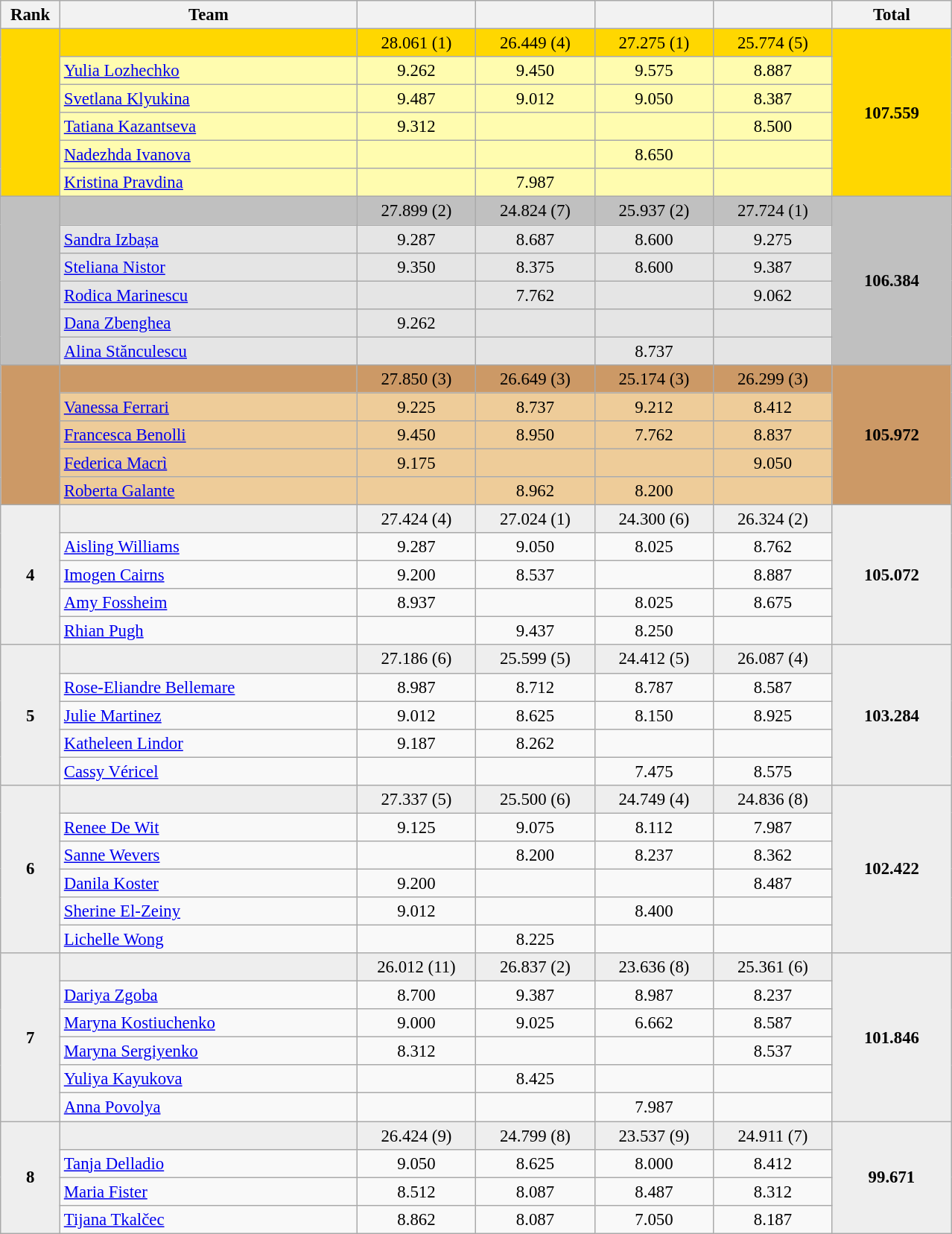<table class="wikitable" style="text-align:center; font-size:95%">
<tr>
<th width="5%">Rank</th>
<th width="25%">Team</th>
<th width="10%"></th>
<th width="10%"></th>
<th width="10%"></th>
<th width="10%"></th>
<th width="10%">Total</th>
</tr>
<tr bgcolor=gold>
<td rowspan=6></td>
<td align="left"><strong></strong></td>
<td>28.061 (1)</td>
<td>26.449 (4)</td>
<td>27.275 (1)</td>
<td>25.774 (5)</td>
<td rowspan=6><strong>107.559</strong></td>
</tr>
<tr bgcolor=fffcaf>
<td align="left"><a href='#'>Yulia Lozhechko</a></td>
<td>9.262</td>
<td>9.450</td>
<td>9.575</td>
<td>8.887</td>
</tr>
<tr bgcolor=fffcaf>
<td align="left"><a href='#'>Svetlana Klyukina</a></td>
<td>9.487</td>
<td>9.012</td>
<td>9.050</td>
<td>8.387</td>
</tr>
<tr bgcolor=fffcaf>
<td align="left"><a href='#'>Tatiana Kazantseva</a></td>
<td>9.312</td>
<td></td>
<td></td>
<td>8.500</td>
</tr>
<tr bgcolor=fffcaf>
<td align="left"><a href='#'>Nadezhda Ivanova</a></td>
<td></td>
<td></td>
<td>8.650</td>
<td></td>
</tr>
<tr bgcolor=fffcaf>
<td align="left"><a href='#'>Kristina Pravdina</a></td>
<td></td>
<td>7.987</td>
<td></td>
<td></td>
</tr>
<tr bgcolor=silver>
<td rowspan=6></td>
<td align="left"><strong></strong></td>
<td>27.899 (2)</td>
<td>24.824 (7)</td>
<td>25.937 (2)</td>
<td>27.724 (1)</td>
<td rowspan=6><strong>106.384</strong></td>
</tr>
<tr bgcolor=e5e5e5>
<td align="left"><a href='#'>Sandra Izbașa</a></td>
<td>9.287</td>
<td>8.687</td>
<td>8.600</td>
<td>9.275</td>
</tr>
<tr bgcolor=e5e5e5>
<td align="left"><a href='#'>Steliana Nistor</a></td>
<td>9.350</td>
<td>8.375</td>
<td>8.600</td>
<td>9.387</td>
</tr>
<tr bgcolor=e5e5e5>
<td align="left"><a href='#'>Rodica Marinescu</a></td>
<td></td>
<td>7.762</td>
<td></td>
<td>9.062</td>
</tr>
<tr bgcolor=e5e5e5>
<td align="left"><a href='#'>Dana Zbenghea</a></td>
<td>9.262</td>
<td></td>
<td></td>
<td></td>
</tr>
<tr bgcolor=e5e5e5>
<td align="left"><a href='#'>Alina Stănculescu</a></td>
<td></td>
<td></td>
<td>8.737</td>
<td></td>
</tr>
<tr bgcolor=cc9966>
<td rowspan=5></td>
<td align="left"><strong></strong></td>
<td>27.850 (3)</td>
<td>26.649 (3)</td>
<td>25.174 (3)</td>
<td>26.299 (3)</td>
<td rowspan=5><strong>105.972</strong></td>
</tr>
<tr bgcolor=eecc99>
<td align="left"><a href='#'>Vanessa Ferrari</a></td>
<td>9.225</td>
<td>8.737</td>
<td>9.212</td>
<td>8.412</td>
</tr>
<tr bgcolor=eecc99>
<td align="left"><a href='#'>Francesca Benolli</a></td>
<td>9.450</td>
<td>8.950</td>
<td>7.762</td>
<td>8.837</td>
</tr>
<tr bgcolor=eecc99>
<td align="left"><a href='#'>Federica Macrì</a></td>
<td>9.175</td>
<td></td>
<td></td>
<td>9.050</td>
</tr>
<tr bgcolor=eecc99>
<td align="left"><a href='#'>Roberta Galante</a></td>
<td></td>
<td>8.962</td>
<td>8.200</td>
<td></td>
</tr>
<tr bgcolor=eeeeee>
<td rowspan=5><strong>4</strong></td>
<td align="left"><strong></strong></td>
<td>27.424 (4)</td>
<td>27.024 (1)</td>
<td>24.300 (6)</td>
<td>26.324 (2)</td>
<td rowspan=5><strong>105.072</strong></td>
</tr>
<tr>
<td align="left"><a href='#'>Aisling Williams</a></td>
<td>9.287</td>
<td>9.050</td>
<td>8.025</td>
<td>8.762</td>
</tr>
<tr>
<td align="left"><a href='#'>Imogen Cairns</a></td>
<td>9.200</td>
<td>8.537</td>
<td></td>
<td>8.887</td>
</tr>
<tr>
<td align="left"><a href='#'>Amy Fossheim</a></td>
<td>8.937</td>
<td></td>
<td>8.025</td>
<td>8.675</td>
</tr>
<tr>
<td align="left"><a href='#'>Rhian Pugh</a></td>
<td></td>
<td>9.437</td>
<td>8.250</td>
<td></td>
</tr>
<tr bgcolor=eeeeee>
<td rowspan=5><strong>5</strong></td>
<td align="left"><strong></strong></td>
<td>27.186 (6)</td>
<td>25.599 (5)</td>
<td>24.412 (5)</td>
<td>26.087 (4)</td>
<td rowspan=5><strong>103.284</strong></td>
</tr>
<tr>
<td align="left"><a href='#'>Rose-Eliandre Bellemare</a></td>
<td>8.987</td>
<td>8.712</td>
<td>8.787</td>
<td>8.587</td>
</tr>
<tr>
<td align="left"><a href='#'>Julie Martinez</a></td>
<td>9.012</td>
<td>8.625</td>
<td>8.150</td>
<td>8.925</td>
</tr>
<tr>
<td align="left"><a href='#'>Katheleen Lindor</a></td>
<td>9.187</td>
<td>8.262</td>
<td></td>
<td></td>
</tr>
<tr>
<td align="left"><a href='#'>Cassy Véricel</a></td>
<td></td>
<td></td>
<td>7.475</td>
<td>8.575</td>
</tr>
<tr bgcolor=eeeeee>
<td rowspan=6><strong>6</strong></td>
<td align="left"><strong></strong></td>
<td>27.337 (5)</td>
<td>25.500 (6)</td>
<td>24.749 (4)</td>
<td>24.836 (8)</td>
<td rowspan=6><strong>102.422</strong></td>
</tr>
<tr>
<td align="left"><a href='#'>Renee De Wit</a></td>
<td>9.125</td>
<td>9.075</td>
<td>8.112</td>
<td>7.987</td>
</tr>
<tr>
<td align="left"><a href='#'>Sanne Wevers</a></td>
<td></td>
<td>8.200</td>
<td>8.237</td>
<td>8.362</td>
</tr>
<tr>
<td align="left"><a href='#'>Danila Koster</a></td>
<td>9.200</td>
<td></td>
<td></td>
<td>8.487</td>
</tr>
<tr>
<td align="left"><a href='#'>Sherine El-Zeiny</a></td>
<td>9.012</td>
<td></td>
<td>8.400</td>
<td></td>
</tr>
<tr>
<td align="left"><a href='#'>Lichelle Wong</a></td>
<td></td>
<td>8.225</td>
<td></td>
<td></td>
</tr>
<tr bgcolor=eeeeee>
<td rowspan=6><strong>7</strong></td>
<td align="left"><strong></strong></td>
<td>26.012 (11)</td>
<td>26.837 (2)</td>
<td>23.636 (8)</td>
<td>25.361 (6)</td>
<td rowspan=6><strong>101.846</strong></td>
</tr>
<tr>
<td align="left"><a href='#'>Dariya Zgoba</a></td>
<td>8.700</td>
<td>9.387</td>
<td>8.987</td>
<td>8.237</td>
</tr>
<tr>
<td align="left"><a href='#'>Maryna Kostiuchenko</a></td>
<td>9.000</td>
<td>9.025</td>
<td>6.662</td>
<td>8.587</td>
</tr>
<tr>
<td align="left"><a href='#'>Maryna Sergiyenko</a></td>
<td>8.312</td>
<td></td>
<td></td>
<td>8.537</td>
</tr>
<tr>
<td align="left"><a href='#'>Yuliya Kayukova</a></td>
<td></td>
<td>8.425</td>
<td></td>
<td></td>
</tr>
<tr>
<td align="left"><a href='#'>Anna Povolya</a></td>
<td></td>
<td></td>
<td>7.987</td>
<td></td>
</tr>
<tr bgcolor=eeeeee>
<td rowspan=4><strong>8</strong></td>
<td align="left"><strong></strong></td>
<td>26.424 (9)</td>
<td>24.799 (8)</td>
<td>23.537 (9)</td>
<td>24.911 (7)</td>
<td rowspan=4><strong>99.671</strong></td>
</tr>
<tr>
<td align="left"><a href='#'>Tanja Delladio</a></td>
<td>9.050</td>
<td>8.625</td>
<td>8.000</td>
<td>8.412</td>
</tr>
<tr>
<td align="left"><a href='#'>Maria Fister</a></td>
<td>8.512</td>
<td>8.087</td>
<td>8.487</td>
<td>8.312</td>
</tr>
<tr>
<td align="left"><a href='#'>Tijana Tkalčec</a></td>
<td>8.862</td>
<td>8.087</td>
<td>7.050</td>
<td>8.187</td>
</tr>
</table>
